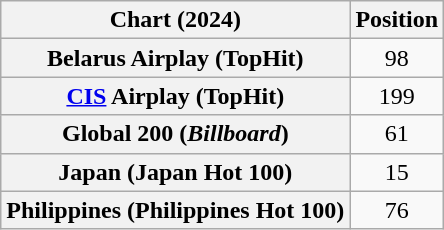<table class="wikitable sortable plainrowheaders" style="text-align:center">
<tr>
<th scope="col">Chart (2024)</th>
<th scope="col">Position</th>
</tr>
<tr>
<th scope="row">Belarus Airplay (TopHit)</th>
<td>98</td>
</tr>
<tr>
<th scope="row"><a href='#'>CIS</a> Airplay (TopHit)</th>
<td>199</td>
</tr>
<tr>
<th scope="row">Global 200 (<em>Billboard</em>)</th>
<td>61</td>
</tr>
<tr>
<th scope="row">Japan (Japan Hot 100)</th>
<td>15</td>
</tr>
<tr>
<th scope="row">Philippines (Philippines Hot 100)</th>
<td>76</td>
</tr>
</table>
